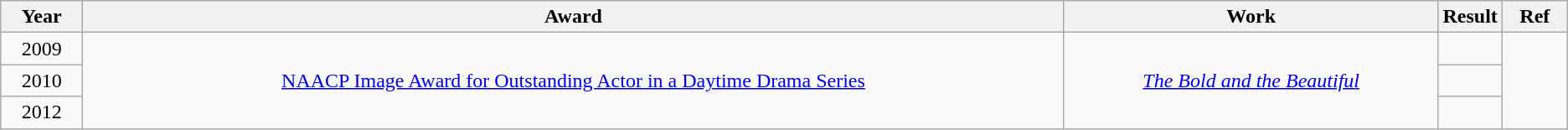<table class="wikitable sortable" style="text-align:center;">
<tr>
<th scope="col">Year</th>
<th scope="col">Award</th>
<th scope="col">Work</th>
<th scope="col" style="width:3%;">Result</th>
<th scope="col">Ref</th>
</tr>
<tr>
<td>2009</td>
<td rowspan="3"><a href='#'>NAACP Image Award for Outstanding Actor in a Daytime Drama Series</a></td>
<td rowspan="3"><em><a href='#'>The Bold and the Beautiful</a></em></td>
<td></td>
<td rowspan="3"></td>
</tr>
<tr>
<td>2010</td>
<td></td>
</tr>
<tr>
<td>2012</td>
<td></td>
</tr>
</table>
